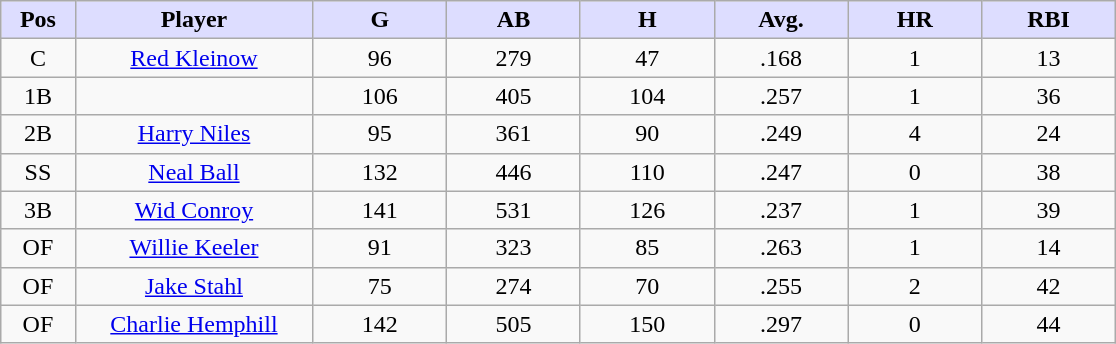<table class="wikitable sortable">
<tr>
<th style="background:#ddf; width:5%;">Pos</th>
<th style="background:#ddf; width:16%;">Player</th>
<th style="background:#ddf; width:9%;">G</th>
<th style="background:#ddf; width:9%;">AB</th>
<th style="background:#ddf; width:9%;">H</th>
<th style="background:#ddf; width:9%;">Avg.</th>
<th style="background:#ddf; width:9%;">HR</th>
<th style="background:#ddf; width:9%;">RBI</th>
</tr>
<tr style="text-align:center;">
<td>C</td>
<td><a href='#'>Red Kleinow</a></td>
<td>96</td>
<td>279</td>
<td>47</td>
<td>.168</td>
<td>1</td>
<td>13</td>
</tr>
<tr align="center">
<td>1B</td>
<td></td>
<td>106</td>
<td>405</td>
<td>104</td>
<td>.257</td>
<td>1</td>
<td>36</td>
</tr>
<tr align="center">
<td>2B</td>
<td><a href='#'>Harry Niles</a></td>
<td>95</td>
<td>361</td>
<td>90</td>
<td>.249</td>
<td>4</td>
<td>24</td>
</tr>
<tr align="center">
<td>SS</td>
<td><a href='#'>Neal Ball</a></td>
<td>132</td>
<td>446</td>
<td>110</td>
<td>.247</td>
<td>0</td>
<td>38</td>
</tr>
<tr align="center">
<td>3B</td>
<td><a href='#'>Wid Conroy</a></td>
<td>141</td>
<td>531</td>
<td>126</td>
<td>.237</td>
<td>1</td>
<td>39</td>
</tr>
<tr align="center">
<td>OF</td>
<td><a href='#'>Willie Keeler</a></td>
<td>91</td>
<td>323</td>
<td>85</td>
<td>.263</td>
<td>1</td>
<td>14</td>
</tr>
<tr align="center">
<td>OF</td>
<td><a href='#'>Jake Stahl</a></td>
<td>75</td>
<td>274</td>
<td>70</td>
<td>.255</td>
<td>2</td>
<td>42</td>
</tr>
<tr align="center">
<td>OF</td>
<td><a href='#'>Charlie Hemphill</a></td>
<td>142</td>
<td>505</td>
<td>150</td>
<td>.297</td>
<td>0</td>
<td>44</td>
</tr>
</table>
